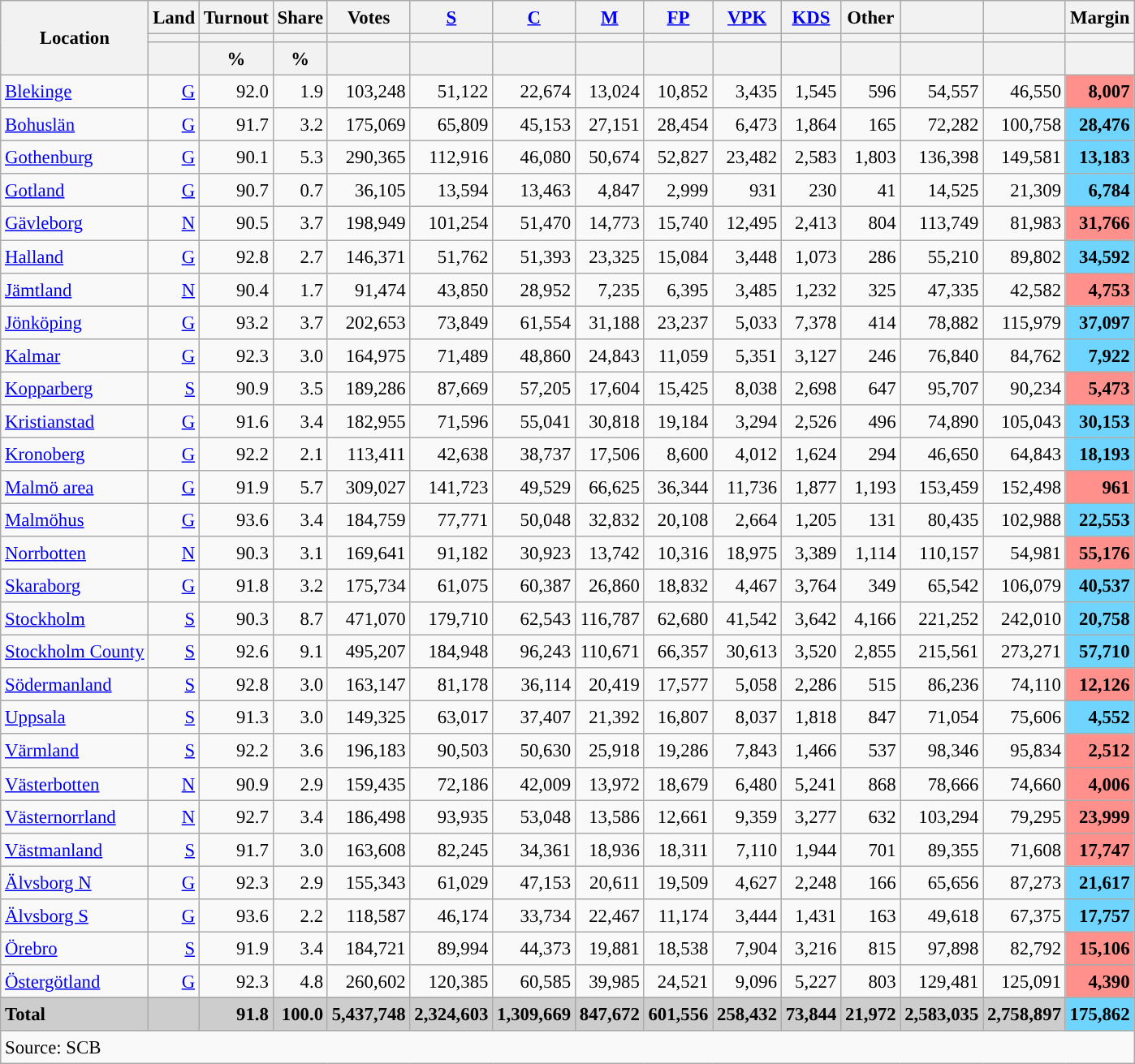<table class="wikitable sortable" style="text-align:right; font-size:95%; line-height:20px;">
<tr>
<th rowspan="3">Location</th>
<th>Land</th>
<th>Turnout</th>
<th>Share</th>
<th>Votes</th>
<th width="30px" class="unsortable"><a href='#'>S</a></th>
<th width="30px" class="unsortable"><a href='#'>C</a></th>
<th width="30px" class="unsortable"><a href='#'>M</a></th>
<th width="30px" class="unsortable"><a href='#'>FP</a></th>
<th width="30px" class="unsortable"><a href='#'>VPK</a></th>
<th width="30px" class="unsortable"><a href='#'>KDS</a></th>
<th width="30px" class="unsortable">Other</th>
<th></th>
<th></th>
<th>Margin</th>
</tr>
<tr>
<th></th>
<th></th>
<th></th>
<th></th>
<th style="background:"></th>
<th style="background:"></th>
<th style="background:"></th>
<th style="background:"></th>
<th style="background:"></th>
<th style="background:"></th>
<th style="background:"></th>
<th style="background:"></th>
<th style="background:"></th>
<th></th>
</tr>
<tr>
<th></th>
<th data-sort-type="number">%</th>
<th data-sort-type="number">%</th>
<th></th>
<th data-sort-type="number"></th>
<th data-sort-type="number"></th>
<th data-sort-type="number"></th>
<th data-sort-type="number"></th>
<th data-sort-type="number"></th>
<th data-sort-type="number"></th>
<th data-sort-type="number"></th>
<th data-sort-type="number"></th>
<th data-sort-type="number"></th>
<th></th>
</tr>
<tr>
<td align=left><a href='#'>Blekinge</a></td>
<td><a href='#'>G</a></td>
<td>92.0</td>
<td>1.9</td>
<td>103,248</td>
<td>51,122</td>
<td>22,674</td>
<td>13,024</td>
<td>10,852</td>
<td>3,435</td>
<td>1,545</td>
<td>596</td>
<td>54,557</td>
<td>46,550</td>
<td bgcolor=#ff908c><strong>8,007</strong></td>
</tr>
<tr>
<td align=left><a href='#'>Bohuslän</a></td>
<td><a href='#'>G</a></td>
<td>91.7</td>
<td>3.2</td>
<td>175,069</td>
<td>65,809</td>
<td>45,153</td>
<td>27,151</td>
<td>28,454</td>
<td>6,473</td>
<td>1,864</td>
<td>165</td>
<td>72,282</td>
<td>100,758</td>
<td bgcolor=#6fd5fe><strong>28,476</strong></td>
</tr>
<tr>
<td align=left><a href='#'>Gothenburg</a></td>
<td><a href='#'>G</a></td>
<td>90.1</td>
<td>5.3</td>
<td>290,365</td>
<td>112,916</td>
<td>46,080</td>
<td>50,674</td>
<td>52,827</td>
<td>23,482</td>
<td>2,583</td>
<td>1,803</td>
<td>136,398</td>
<td>149,581</td>
<td bgcolor=#6fd5fe><strong>13,183</strong></td>
</tr>
<tr>
<td align=left><a href='#'>Gotland</a></td>
<td><a href='#'>G</a></td>
<td>90.7</td>
<td>0.7</td>
<td>36,105</td>
<td>13,594</td>
<td>13,463</td>
<td>4,847</td>
<td>2,999</td>
<td>931</td>
<td>230</td>
<td>41</td>
<td>14,525</td>
<td>21,309</td>
<td bgcolor=#6fd5fe><strong>6,784</strong></td>
</tr>
<tr>
<td align=left><a href='#'>Gävleborg</a></td>
<td><a href='#'>N</a></td>
<td>90.5</td>
<td>3.7</td>
<td>198,949</td>
<td>101,254</td>
<td>51,470</td>
<td>14,773</td>
<td>15,740</td>
<td>12,495</td>
<td>2,413</td>
<td>804</td>
<td>113,749</td>
<td>81,983</td>
<td bgcolor=#ff908c><strong>31,766</strong></td>
</tr>
<tr>
<td align=left><a href='#'>Halland</a></td>
<td><a href='#'>G</a></td>
<td>92.8</td>
<td>2.7</td>
<td>146,371</td>
<td>51,762</td>
<td>51,393</td>
<td>23,325</td>
<td>15,084</td>
<td>3,448</td>
<td>1,073</td>
<td>286</td>
<td>55,210</td>
<td>89,802</td>
<td bgcolor=#6fd5fe><strong>34,592</strong></td>
</tr>
<tr>
<td align=left><a href='#'>Jämtland</a></td>
<td><a href='#'>N</a></td>
<td>90.4</td>
<td>1.7</td>
<td>91,474</td>
<td>43,850</td>
<td>28,952</td>
<td>7,235</td>
<td>6,395</td>
<td>3,485</td>
<td>1,232</td>
<td>325</td>
<td>47,335</td>
<td>42,582</td>
<td bgcolor=#ff908c><strong>4,753</strong></td>
</tr>
<tr>
<td align=left><a href='#'>Jönköping</a></td>
<td><a href='#'>G</a></td>
<td>93.2</td>
<td>3.7</td>
<td>202,653</td>
<td>73,849</td>
<td>61,554</td>
<td>31,188</td>
<td>23,237</td>
<td>5,033</td>
<td>7,378</td>
<td>414</td>
<td>78,882</td>
<td>115,979</td>
<td bgcolor=#6fd5fe><strong>37,097</strong></td>
</tr>
<tr>
<td align=left><a href='#'>Kalmar</a></td>
<td><a href='#'>G</a></td>
<td>92.3</td>
<td>3.0</td>
<td>164,975</td>
<td>71,489</td>
<td>48,860</td>
<td>24,843</td>
<td>11,059</td>
<td>5,351</td>
<td>3,127</td>
<td>246</td>
<td>76,840</td>
<td>84,762</td>
<td bgcolor=#6fd5fe><strong>7,922</strong></td>
</tr>
<tr>
<td align=left><a href='#'>Kopparberg</a></td>
<td><a href='#'>S</a></td>
<td>90.9</td>
<td>3.5</td>
<td>189,286</td>
<td>87,669</td>
<td>57,205</td>
<td>17,604</td>
<td>15,425</td>
<td>8,038</td>
<td>2,698</td>
<td>647</td>
<td>95,707</td>
<td>90,234</td>
<td bgcolor=#ff908c><strong>5,473</strong></td>
</tr>
<tr>
<td align=left><a href='#'>Kristianstad</a></td>
<td><a href='#'>G</a></td>
<td>91.6</td>
<td>3.4</td>
<td>182,955</td>
<td>71,596</td>
<td>55,041</td>
<td>30,818</td>
<td>19,184</td>
<td>3,294</td>
<td>2,526</td>
<td>496</td>
<td>74,890</td>
<td>105,043</td>
<td bgcolor=#6fd5fe><strong>30,153</strong></td>
</tr>
<tr>
<td align=left><a href='#'>Kronoberg</a></td>
<td><a href='#'>G</a></td>
<td>92.2</td>
<td>2.1</td>
<td>113,411</td>
<td>42,638</td>
<td>38,737</td>
<td>17,506</td>
<td>8,600</td>
<td>4,012</td>
<td>1,624</td>
<td>294</td>
<td>46,650</td>
<td>64,843</td>
<td bgcolor=#6fd5fe><strong>18,193</strong></td>
</tr>
<tr>
<td align=left><a href='#'>Malmö area</a></td>
<td><a href='#'>G</a></td>
<td>91.9</td>
<td>5.7</td>
<td>309,027</td>
<td>141,723</td>
<td>49,529</td>
<td>66,625</td>
<td>36,344</td>
<td>11,736</td>
<td>1,877</td>
<td>1,193</td>
<td>153,459</td>
<td>152,498</td>
<td bgcolor=#ff908c><strong>961</strong></td>
</tr>
<tr>
<td align=left><a href='#'>Malmöhus</a></td>
<td><a href='#'>G</a></td>
<td>93.6</td>
<td>3.4</td>
<td>184,759</td>
<td>77,771</td>
<td>50,048</td>
<td>32,832</td>
<td>20,108</td>
<td>2,664</td>
<td>1,205</td>
<td>131</td>
<td>80,435</td>
<td>102,988</td>
<td bgcolor=#6fd5fe><strong>22,553</strong></td>
</tr>
<tr>
<td align=left><a href='#'>Norrbotten</a></td>
<td><a href='#'>N</a></td>
<td>90.3</td>
<td>3.1</td>
<td>169,641</td>
<td>91,182</td>
<td>30,923</td>
<td>13,742</td>
<td>10,316</td>
<td>18,975</td>
<td>3,389</td>
<td>1,114</td>
<td>110,157</td>
<td>54,981</td>
<td bgcolor=#ff908c><strong>55,176</strong></td>
</tr>
<tr>
<td align=left><a href='#'>Skaraborg</a></td>
<td><a href='#'>G</a></td>
<td>91.8</td>
<td>3.2</td>
<td>175,734</td>
<td>61,075</td>
<td>60,387</td>
<td>26,860</td>
<td>18,832</td>
<td>4,467</td>
<td>3,764</td>
<td>349</td>
<td>65,542</td>
<td>106,079</td>
<td bgcolor=#6fd5fe><strong>40,537</strong></td>
</tr>
<tr>
<td align=left><a href='#'>Stockholm</a></td>
<td><a href='#'>S</a></td>
<td>90.3</td>
<td>8.7</td>
<td>471,070</td>
<td>179,710</td>
<td>62,543</td>
<td>116,787</td>
<td>62,680</td>
<td>41,542</td>
<td>3,642</td>
<td>4,166</td>
<td>221,252</td>
<td>242,010</td>
<td bgcolor=#6fd5fe><strong>20,758</strong></td>
</tr>
<tr>
<td align=left><a href='#'>Stockholm County</a></td>
<td><a href='#'>S</a></td>
<td>92.6</td>
<td>9.1</td>
<td>495,207</td>
<td>184,948</td>
<td>96,243</td>
<td>110,671</td>
<td>66,357</td>
<td>30,613</td>
<td>3,520</td>
<td>2,855</td>
<td>215,561</td>
<td>273,271</td>
<td bgcolor=#6fd5fe><strong>57,710</strong></td>
</tr>
<tr>
<td align=left><a href='#'>Södermanland</a></td>
<td><a href='#'>S</a></td>
<td>92.8</td>
<td>3.0</td>
<td>163,147</td>
<td>81,178</td>
<td>36,114</td>
<td>20,419</td>
<td>17,577</td>
<td>5,058</td>
<td>2,286</td>
<td>515</td>
<td>86,236</td>
<td>74,110</td>
<td bgcolor=#ff908c><strong>12,126</strong></td>
</tr>
<tr>
<td align=left><a href='#'>Uppsala</a></td>
<td><a href='#'>S</a></td>
<td>91.3</td>
<td>3.0</td>
<td>149,325</td>
<td>63,017</td>
<td>37,407</td>
<td>21,392</td>
<td>16,807</td>
<td>8,037</td>
<td>1,818</td>
<td>847</td>
<td>71,054</td>
<td>75,606</td>
<td bgcolor=#6fd5fe><strong>4,552</strong></td>
</tr>
<tr>
<td align=left><a href='#'>Värmland</a></td>
<td><a href='#'>S</a></td>
<td>92.2</td>
<td>3.6</td>
<td>196,183</td>
<td>90,503</td>
<td>50,630</td>
<td>25,918</td>
<td>19,286</td>
<td>7,843</td>
<td>1,466</td>
<td>537</td>
<td>98,346</td>
<td>95,834</td>
<td bgcolor=#ff908c><strong>2,512</strong></td>
</tr>
<tr>
<td align=left><a href='#'>Västerbotten</a></td>
<td><a href='#'>N</a></td>
<td>90.9</td>
<td>2.9</td>
<td>159,435</td>
<td>72,186</td>
<td>42,009</td>
<td>13,972</td>
<td>18,679</td>
<td>6,480</td>
<td>5,241</td>
<td>868</td>
<td>78,666</td>
<td>74,660</td>
<td bgcolor=#ff908c><strong>4,006</strong></td>
</tr>
<tr>
<td align=left><a href='#'>Västernorrland</a></td>
<td><a href='#'>N</a></td>
<td>92.7</td>
<td>3.4</td>
<td>186,498</td>
<td>93,935</td>
<td>53,048</td>
<td>13,586</td>
<td>12,661</td>
<td>9,359</td>
<td>3,277</td>
<td>632</td>
<td>103,294</td>
<td>79,295</td>
<td bgcolor=#ff908c><strong>23,999</strong></td>
</tr>
<tr>
<td align=left><a href='#'>Västmanland</a></td>
<td><a href='#'>S</a></td>
<td>91.7</td>
<td>3.0</td>
<td>163,608</td>
<td>82,245</td>
<td>34,361</td>
<td>18,936</td>
<td>18,311</td>
<td>7,110</td>
<td>1,944</td>
<td>701</td>
<td>89,355</td>
<td>71,608</td>
<td bgcolor=#ff908c><strong>17,747</strong></td>
</tr>
<tr>
<td align=left><a href='#'>Älvsborg N</a></td>
<td><a href='#'>G</a></td>
<td>92.3</td>
<td>2.9</td>
<td>155,343</td>
<td>61,029</td>
<td>47,153</td>
<td>20,611</td>
<td>19,509</td>
<td>4,627</td>
<td>2,248</td>
<td>166</td>
<td>65,656</td>
<td>87,273</td>
<td bgcolor=#6fd5fe><strong>21,617</strong></td>
</tr>
<tr>
<td align=left><a href='#'>Älvsborg S</a></td>
<td><a href='#'>G</a></td>
<td>93.6</td>
<td>2.2</td>
<td>118,587</td>
<td>46,174</td>
<td>33,734</td>
<td>22,467</td>
<td>11,174</td>
<td>3,444</td>
<td>1,431</td>
<td>163</td>
<td>49,618</td>
<td>67,375</td>
<td bgcolor=#6fd5fe><strong>17,757</strong></td>
</tr>
<tr>
<td align=left><a href='#'>Örebro</a></td>
<td><a href='#'>S</a></td>
<td>91.9</td>
<td>3.4</td>
<td>184,721</td>
<td>89,994</td>
<td>44,373</td>
<td>19,881</td>
<td>18,538</td>
<td>7,904</td>
<td>3,216</td>
<td>815</td>
<td>97,898</td>
<td>82,792</td>
<td bgcolor=#ff908c><strong>15,106</strong></td>
</tr>
<tr>
<td align=left><a href='#'>Östergötland</a></td>
<td><a href='#'>G</a></td>
<td>92.3</td>
<td>4.8</td>
<td>260,602</td>
<td>120,385</td>
<td>60,585</td>
<td>39,985</td>
<td>24,521</td>
<td>9,096</td>
<td>5,227</td>
<td>803</td>
<td>129,481</td>
<td>125,091</td>
<td bgcolor=#ff908c><strong>4,390</strong></td>
</tr>
<tr>
</tr>
<tr style="background:#CDCDCD;">
<td align=left><strong>Total</strong></td>
<td></td>
<td><strong>91.8</strong></td>
<td><strong>100.0</strong></td>
<td><strong>5,437,748</strong></td>
<td><strong>2,324,603</strong></td>
<td><strong>1,309,669</strong></td>
<td><strong>847,672</strong></td>
<td><strong>601,556</strong></td>
<td><strong>258,432</strong></td>
<td><strong>73,844</strong></td>
<td><strong>21,972</strong></td>
<td><strong>2,583,035</strong></td>
<td><strong>2,758,897</strong></td>
<td bgcolor=#6fd5fe><strong>175,862</strong></td>
</tr>
<tr>
<td align=left colspan=15>Source: SCB </td>
</tr>
</table>
